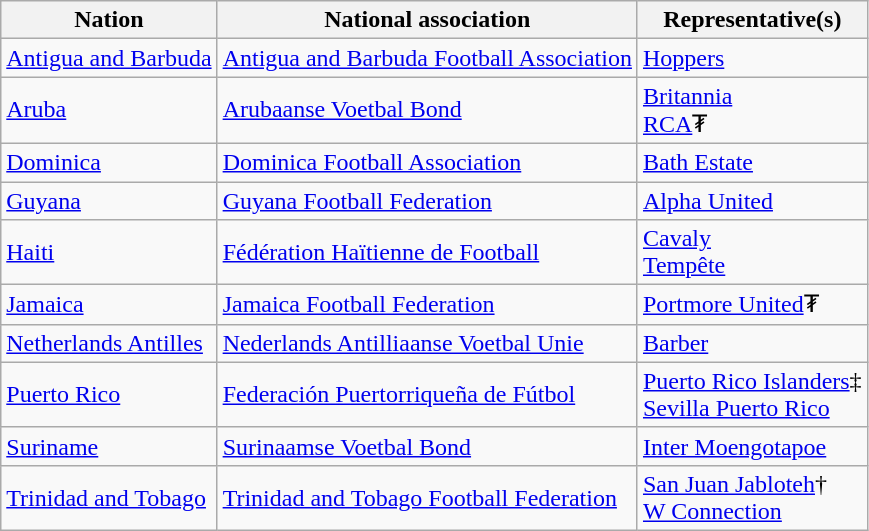<table class="wikitable">
<tr>
<th>Nation</th>
<th>National association</th>
<th>Representative(s)</th>
</tr>
<tr>
<td> <a href='#'>Antigua and Barbuda</a></td>
<td><a href='#'>Antigua and Barbuda Football Association</a></td>
<td><a href='#'>Hoppers</a></td>
</tr>
<tr>
<td> <a href='#'>Aruba</a></td>
<td><a href='#'>Arubaanse Voetbal Bond</a></td>
<td><a href='#'>Britannia</a><br> <a href='#'>RCA</a>₮</td>
</tr>
<tr>
<td> <a href='#'>Dominica</a></td>
<td><a href='#'>Dominica Football Association</a></td>
<td><a href='#'>Bath Estate</a></td>
</tr>
<tr>
<td> <a href='#'>Guyana</a></td>
<td><a href='#'>Guyana Football Federation</a></td>
<td><a href='#'>Alpha United</a></td>
</tr>
<tr>
<td> <a href='#'>Haiti</a></td>
<td><a href='#'>Fédération Haïtienne de Football</a></td>
<td><a href='#'>Cavaly</a><br><a href='#'>Tempête</a></td>
</tr>
<tr>
<td> <a href='#'>Jamaica</a></td>
<td><a href='#'>Jamaica Football Federation</a></td>
<td><a href='#'>Portmore United</a>₮</td>
</tr>
<tr>
<td> <a href='#'>Netherlands Antilles</a></td>
<td><a href='#'>Nederlands Antilliaanse Voetbal Unie</a></td>
<td><a href='#'>Barber</a></td>
</tr>
<tr>
<td> <a href='#'>Puerto Rico</a></td>
<td><a href='#'>Federación Puertorriqueña de Fútbol</a></td>
<td><a href='#'>Puerto Rico Islanders</a>‡<br><a href='#'>Sevilla Puerto Rico</a></td>
</tr>
<tr>
<td> <a href='#'>Suriname</a></td>
<td><a href='#'>Surinaamse Voetbal Bond</a></td>
<td><a href='#'>Inter Moengotapoe</a></td>
</tr>
<tr>
<td> <a href='#'>Trinidad and Tobago</a></td>
<td><a href='#'>Trinidad and Tobago Football Federation</a></td>
<td><a href='#'>San Juan Jabloteh</a>†<br><a href='#'>W Connection</a></td>
</tr>
</table>
